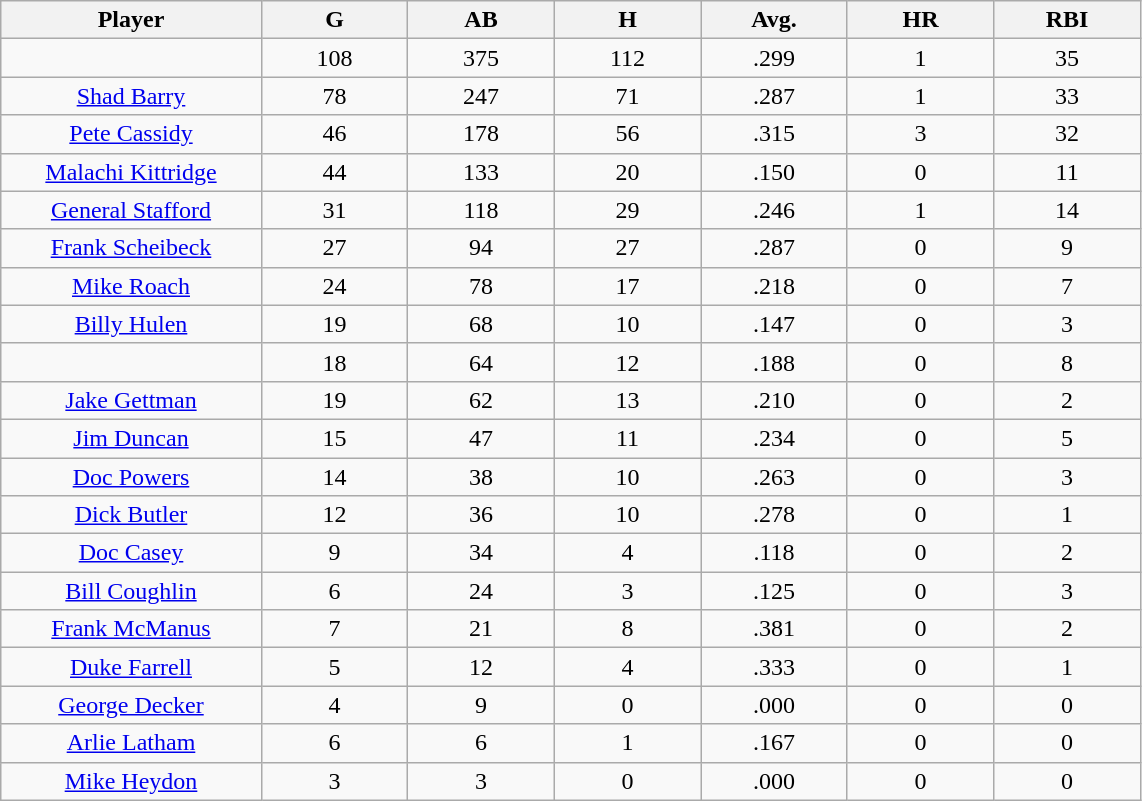<table class="wikitable sortable">
<tr>
<th bgcolor="#DDDDFF" width="16%">Player</th>
<th bgcolor="#DDDDFF" width="9%">G</th>
<th bgcolor="#DDDDFF" width="9%">AB</th>
<th bgcolor="#DDDDFF" width="9%">H</th>
<th bgcolor="#DDDDFF" width="9%">Avg.</th>
<th bgcolor="#DDDDFF" width="9%">HR</th>
<th bgcolor="#DDDDFF" width="9%">RBI</th>
</tr>
<tr align="center">
<td></td>
<td>108</td>
<td>375</td>
<td>112</td>
<td>.299</td>
<td>1</td>
<td>35</td>
</tr>
<tr align="center">
<td><a href='#'>Shad Barry</a></td>
<td>78</td>
<td>247</td>
<td>71</td>
<td>.287</td>
<td>1</td>
<td>33</td>
</tr>
<tr align=center>
<td><a href='#'>Pete Cassidy</a></td>
<td>46</td>
<td>178</td>
<td>56</td>
<td>.315</td>
<td>3</td>
<td>32</td>
</tr>
<tr align=center>
<td><a href='#'>Malachi Kittridge</a></td>
<td>44</td>
<td>133</td>
<td>20</td>
<td>.150</td>
<td>0</td>
<td>11</td>
</tr>
<tr align=center>
<td><a href='#'>General Stafford</a></td>
<td>31</td>
<td>118</td>
<td>29</td>
<td>.246</td>
<td>1</td>
<td>14</td>
</tr>
<tr align=center>
<td><a href='#'>Frank Scheibeck</a></td>
<td>27</td>
<td>94</td>
<td>27</td>
<td>.287</td>
<td>0</td>
<td>9</td>
</tr>
<tr align=center>
<td><a href='#'>Mike Roach</a></td>
<td>24</td>
<td>78</td>
<td>17</td>
<td>.218</td>
<td>0</td>
<td>7</td>
</tr>
<tr align=center>
<td><a href='#'>Billy Hulen</a></td>
<td>19</td>
<td>68</td>
<td>10</td>
<td>.147</td>
<td>0</td>
<td>3</td>
</tr>
<tr align=center>
<td></td>
<td>18</td>
<td>64</td>
<td>12</td>
<td>.188</td>
<td>0</td>
<td>8</td>
</tr>
<tr align="center">
<td><a href='#'>Jake Gettman</a></td>
<td>19</td>
<td>62</td>
<td>13</td>
<td>.210</td>
<td>0</td>
<td>2</td>
</tr>
<tr align=center>
<td><a href='#'>Jim Duncan</a></td>
<td>15</td>
<td>47</td>
<td>11</td>
<td>.234</td>
<td>0</td>
<td>5</td>
</tr>
<tr align=center>
<td><a href='#'>Doc Powers</a></td>
<td>14</td>
<td>38</td>
<td>10</td>
<td>.263</td>
<td>0</td>
<td>3</td>
</tr>
<tr align=center>
<td><a href='#'>Dick Butler</a></td>
<td>12</td>
<td>36</td>
<td>10</td>
<td>.278</td>
<td>0</td>
<td>1</td>
</tr>
<tr align=center>
<td><a href='#'>Doc Casey</a></td>
<td>9</td>
<td>34</td>
<td>4</td>
<td>.118</td>
<td>0</td>
<td>2</td>
</tr>
<tr align=center>
<td><a href='#'>Bill Coughlin</a></td>
<td>6</td>
<td>24</td>
<td>3</td>
<td>.125</td>
<td>0</td>
<td>3</td>
</tr>
<tr align=center>
<td><a href='#'>Frank McManus</a></td>
<td>7</td>
<td>21</td>
<td>8</td>
<td>.381</td>
<td>0</td>
<td>2</td>
</tr>
<tr align=center>
<td><a href='#'>Duke Farrell</a></td>
<td>5</td>
<td>12</td>
<td>4</td>
<td>.333</td>
<td>0</td>
<td>1</td>
</tr>
<tr align=center>
<td><a href='#'>George Decker</a></td>
<td>4</td>
<td>9</td>
<td>0</td>
<td>.000</td>
<td>0</td>
<td>0</td>
</tr>
<tr align=center>
<td><a href='#'>Arlie Latham</a></td>
<td>6</td>
<td>6</td>
<td>1</td>
<td>.167</td>
<td>0</td>
<td>0</td>
</tr>
<tr align=center>
<td><a href='#'>Mike Heydon</a></td>
<td>3</td>
<td>3</td>
<td>0</td>
<td>.000</td>
<td>0</td>
<td>0</td>
</tr>
</table>
